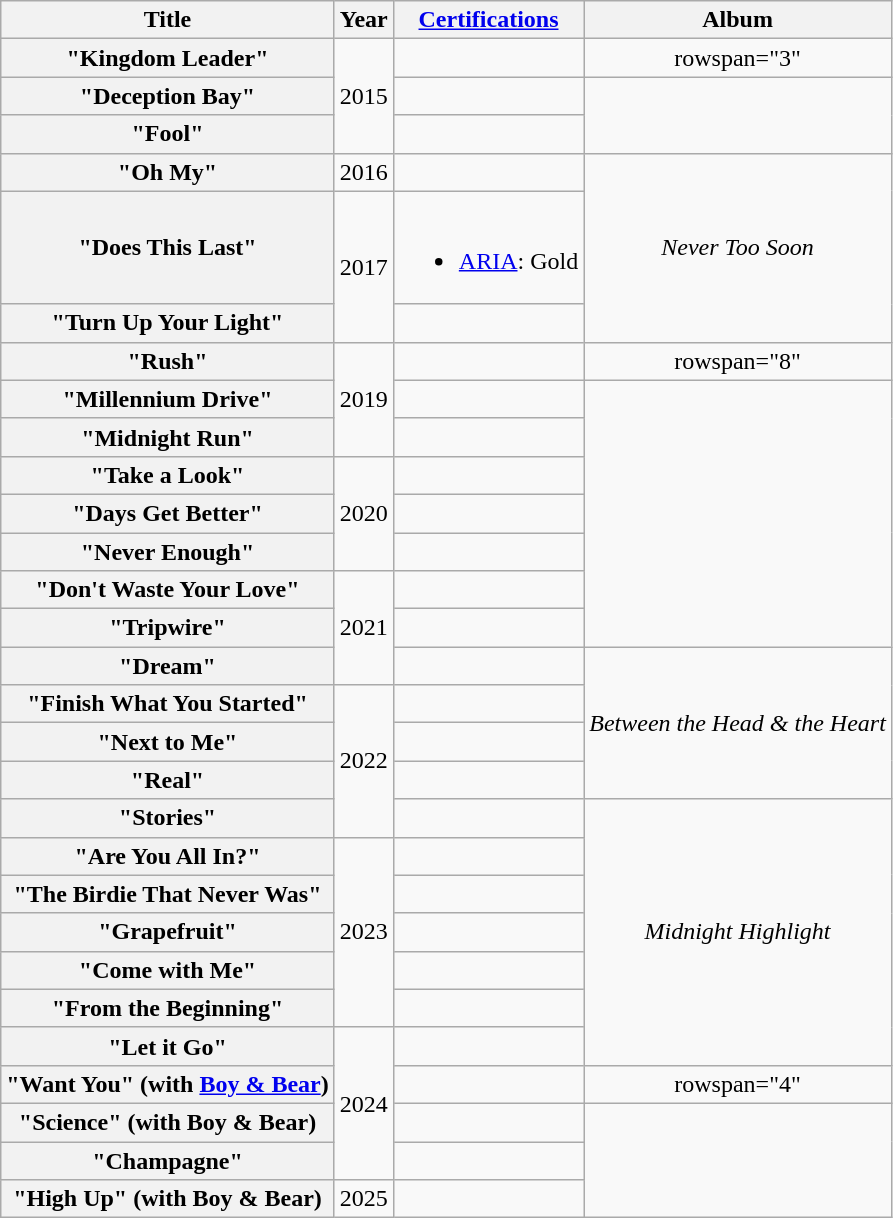<table class="wikitable plainrowheaders" style=text-align:center;>
<tr>
<th>Title</th>
<th>Year</th>
<th><a href='#'>Certifications</a></th>
<th>Album</th>
</tr>
<tr>
<th scope="row">"Kingdom Leader"</th>
<td rowspan="3">2015</td>
<td></td>
<td>rowspan="3" </td>
</tr>
<tr>
<th scope="row">"Deception Bay"</th>
<td></td>
</tr>
<tr>
<th scope="row">"Fool"</th>
<td></td>
</tr>
<tr>
<th scope="row">"Oh My"</th>
<td>2016</td>
<td></td>
<td rowspan="3"><em>Never Too Soon</em></td>
</tr>
<tr>
<th scope="row">"Does This Last"</th>
<td rowspan="2">2017</td>
<td><br><ul><li><a href='#'>ARIA</a>: Gold</li></ul></td>
</tr>
<tr>
<th scope="row">"Turn Up Your Light"</th>
<td></td>
</tr>
<tr>
<th scope="row">"Rush"</th>
<td rowspan="3">2019</td>
<td></td>
<td>rowspan="8" </td>
</tr>
<tr>
<th scope="row">"Millennium Drive"</th>
<td></td>
</tr>
<tr>
<th scope="row">"Midnight Run"</th>
<td></td>
</tr>
<tr>
<th scope="row">"Take a Look"</th>
<td rowspan="3">2020</td>
<td></td>
</tr>
<tr>
<th scope="row">"Days Get Better"</th>
<td></td>
</tr>
<tr>
<th scope="row">"Never Enough"</th>
<td></td>
</tr>
<tr>
<th scope="row">"Don't Waste Your Love"<br></th>
<td rowspan="3">2021</td>
<td></td>
</tr>
<tr>
<th scope="row">"Tripwire"</th>
<td></td>
</tr>
<tr>
<th scope="row">"Dream"</th>
<td></td>
<td rowspan="4"><em>Between the Head & the Heart</em></td>
</tr>
<tr>
<th scope="row">"Finish What You Started"</th>
<td rowspan="4">2022</td>
<td></td>
</tr>
<tr>
<th scope="row">"Next to Me"</th>
<td></td>
</tr>
<tr>
<th scope="row">"Real"</th>
<td></td>
</tr>
<tr>
<th scope="row">"Stories"</th>
<td></td>
<td rowspan="7"><em>Midnight Highlight</em></td>
</tr>
<tr>
<th scope="row">"Are You All In?"</th>
<td rowspan="5">2023</td>
<td></td>
</tr>
<tr>
<th scope="row">"The Birdie That Never Was"</th>
<td></td>
</tr>
<tr>
<th scope="row">"Grapefruit"</th>
<td></td>
</tr>
<tr>
<th scope="row">"Come with Me"</th>
<td></td>
</tr>
<tr>
<th scope="row">"From the Beginning"</th>
<td></td>
</tr>
<tr>
<th scope="row">"Let it Go"</th>
<td rowspan="4">2024</td>
<td></td>
</tr>
<tr>
<th scope="row">"Want You" (with <a href='#'>Boy & Bear</a>)</th>
<td></td>
<td>rowspan="4" </td>
</tr>
<tr>
<th scope="row">"Science" (with Boy & Bear)</th>
<td></td>
</tr>
<tr>
<th scope="row">"Champagne"</th>
<td></td>
</tr>
<tr>
<th scope="row">"High Up" (with Boy & Bear)</th>
<td>2025</td>
<td></td>
</tr>
</table>
